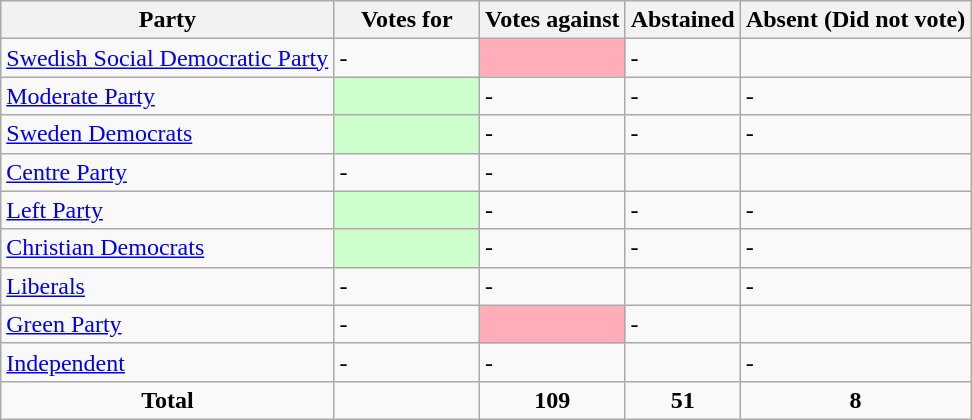<table class="wikitable">
<tr>
<th>Party</th>
<th style="width:15%;">Votes for</th>
<th style="width:15%;">Votes against</th>
<th>Abstained</th>
<th>Absent (Did not vote)</th>
</tr>
<tr>
<td> <a href='#'>Swedish Social Democratic Party</a></td>
<td>-</td>
<td style="background-color:#FFAEB9;"></td>
<td>-</td>
<td></td>
</tr>
<tr>
<td> <a href='#'>Moderate Party</a></td>
<td style="background-color:#CCFFCC;"></td>
<td>-</td>
<td>-</td>
<td>-</td>
</tr>
<tr>
<td> <a href='#'>Sweden Democrats</a></td>
<td style="background-color:#CCFFCC;"></td>
<td>-</td>
<td>-</td>
<td>-</td>
</tr>
<tr>
<td> <a href='#'>Centre Party</a></td>
<td>-</td>
<td>-</td>
<td></td>
<td></td>
</tr>
<tr>
<td> <a href='#'>Left Party</a></td>
<td style="background-color:#CCFFCC;"></td>
<td>-</td>
<td>-</td>
<td>-</td>
</tr>
<tr>
<td> <a href='#'>Christian Democrats</a></td>
<td style="background-color:#CCFFCC;"></td>
<td>-</td>
<td>-</td>
<td>-</td>
</tr>
<tr>
<td> <a href='#'>Liberals</a></td>
<td>-</td>
<td>-</td>
<td></td>
<td>-</td>
</tr>
<tr>
<td> <a href='#'>Green Party</a></td>
<td>-</td>
<td style="background-color:#FFAEB9;"></td>
<td>-</td>
<td></td>
</tr>
<tr>
<td> <a href='#'>Independent</a></td>
<td>-</td>
<td>-</td>
<td></td>
<td>-</td>
</tr>
<tr>
<td style="text-align:center;"><strong>Total</strong></td>
<td></td>
<td style="text-align:center;"><strong>109</strong></td>
<td style="text-align:center;"><strong>51</strong></td>
<td style="text-align:center;"><strong>8</strong></td>
</tr>
</table>
